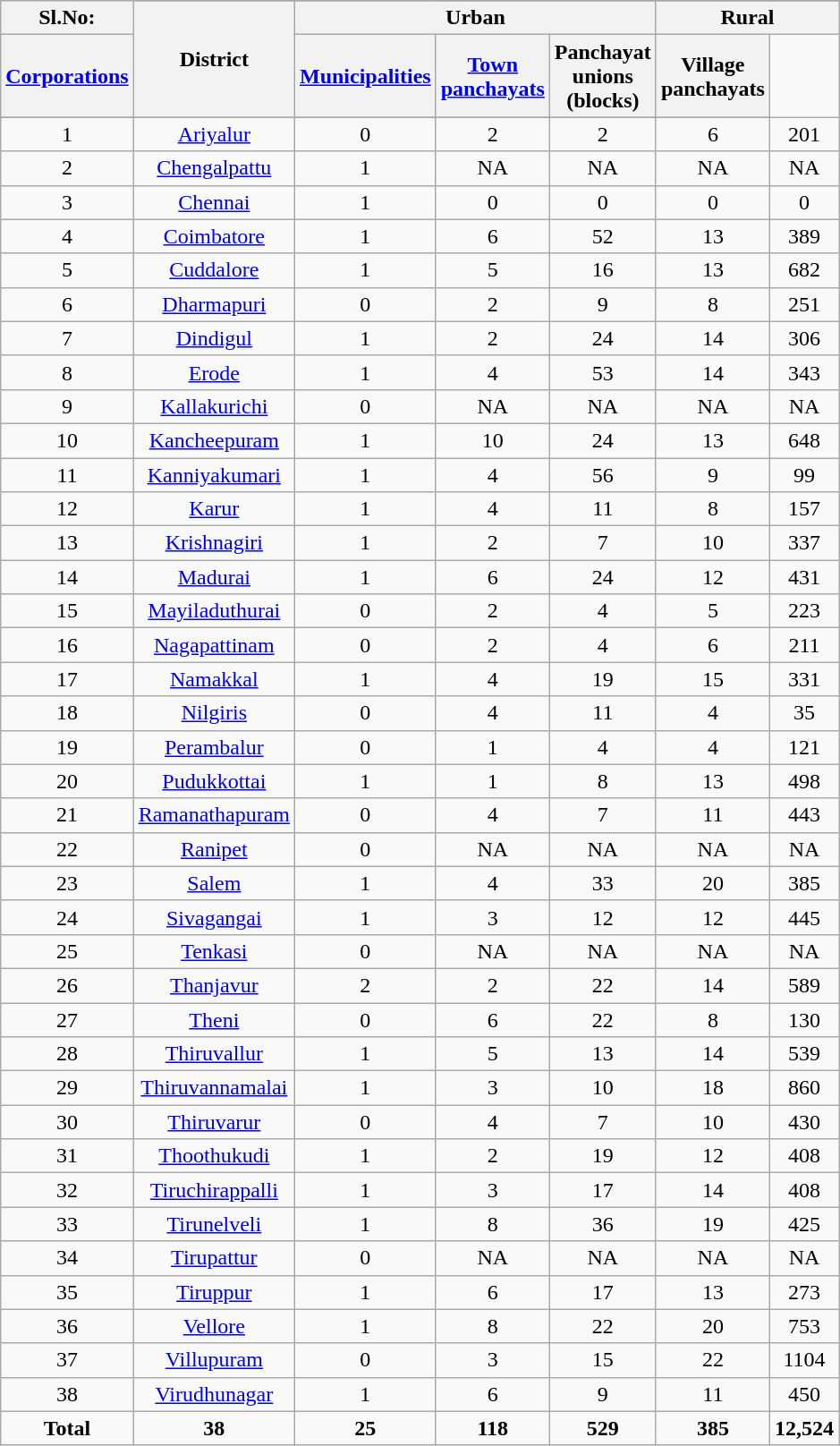<table class="wikitable sortable" style="text-align:center">
<tr style="background:#ffffdd; color:#000;">
<th rowspan="4" align=left width=40px>Sl.No:</th>
</tr>
<tr>
</tr>
<tr style="background:#ffffdd; color:#000;">
<th rowspan="3" align=left width=50px>District</th>
</tr>
<tr>
<th align=Centre width=120px colspan="3">Urban</th>
<th align=Centre width=80px colspan="2">Rural</th>
</tr>
<tr>
<th scope="col" align=Centre width=40px><a href='#'>Corporations</a></th>
<th scope="col" align=Centre width=40px><a href='#'>Municipalities</a></th>
<th scope="col" align=Centre width=40px><a href='#'>Town panchayats</a></th>
<th Scope="col" align=Centre width=50px>Panchayat unions (blocks)</th>
<th Scope="col" align=Centre width=50px>Village panchayats</th>
</tr>
<tr>
</tr>
<tr valign=top>
<td>1</td>
<td><a href='#'>Ariyalur</a></td>
<td>0</td>
<td>2</td>
<td>2</td>
<td>6</td>
<td>201</td>
</tr>
<tr valign=top>
<td>2</td>
<td><a href='#'>Chengalpattu</a></td>
<td>1</td>
<td>NA</td>
<td>NA</td>
<td>NA</td>
<td>NA</td>
</tr>
<tr valign=top>
<td>3</td>
<td><a href='#'>Chennai</a></td>
<td>1</td>
<td>0</td>
<td>0</td>
<td>0</td>
<td>0</td>
</tr>
<tr valign=top>
<td>4</td>
<td><a href='#'>Coimbatore</a></td>
<td>1</td>
<td>6</td>
<td>52</td>
<td>13</td>
<td>389</td>
</tr>
<tr valign=top>
<td>5</td>
<td><a href='#'>Cuddalore</a></td>
<td>1</td>
<td>5</td>
<td>16</td>
<td>13</td>
<td>682</td>
</tr>
<tr valign=top>
<td>6</td>
<td><a href='#'>Dharmapuri</a></td>
<td>0</td>
<td>2</td>
<td>9</td>
<td>8</td>
<td>251</td>
</tr>
<tr valign=top>
<td>7</td>
<td><a href='#'>Dindigul</a></td>
<td>1</td>
<td>2</td>
<td>24</td>
<td>14</td>
<td>306</td>
</tr>
<tr valign=top>
<td>8</td>
<td><a href='#'>Erode</a></td>
<td>1</td>
<td>4</td>
<td>53</td>
<td>14</td>
<td>343</td>
</tr>
<tr valign=top>
<td>9</td>
<td><a href='#'>Kallakurichi</a></td>
<td>0</td>
<td>NA</td>
<td>NA</td>
<td>NA</td>
<td>NA</td>
</tr>
<tr valign=top>
<td>10</td>
<td><a href='#'>Kancheepuram</a></td>
<td>1</td>
<td>10</td>
<td>24</td>
<td>13</td>
<td>648</td>
</tr>
<tr valign=top>
<td>11</td>
<td><a href='#'>Kanniyakumari</a></td>
<td>1</td>
<td>4</td>
<td>56</td>
<td>9</td>
<td>99</td>
</tr>
<tr valign=top>
<td>12</td>
<td><a href='#'>Karur</a></td>
<td>1</td>
<td>4</td>
<td>11</td>
<td>8</td>
<td>157</td>
</tr>
<tr valign=top>
<td>13</td>
<td><a href='#'>Krishnagiri</a></td>
<td>1</td>
<td>2</td>
<td>7</td>
<td>10</td>
<td>337</td>
</tr>
<tr valign=top>
<td>14</td>
<td><a href='#'>Madurai</a></td>
<td>1</td>
<td>6</td>
<td>24</td>
<td>12</td>
<td>431</td>
</tr>
<tr valign=top>
<td>15</td>
<td><a href='#'>Mayiladuthurai</a></td>
<td>0</td>
<td>2</td>
<td>4</td>
<td>5</td>
<td>223</td>
</tr>
<tr valign=top>
<td>16</td>
<td><a href='#'>Nagapattinam</a></td>
<td>0</td>
<td>2</td>
<td>4</td>
<td>6</td>
<td>211</td>
</tr>
<tr valign=top>
<td>17</td>
<td><a href='#'>Namakkal</a></td>
<td>1</td>
<td>4</td>
<td>19</td>
<td>15</td>
<td>331</td>
</tr>
<tr valign=top>
<td>18</td>
<td><a href='#'>Nilgiris</a></td>
<td>0</td>
<td>4</td>
<td>11</td>
<td>4</td>
<td>35</td>
</tr>
<tr valign=top>
<td>19</td>
<td><a href='#'>Perambalur</a></td>
<td>0</td>
<td>1</td>
<td>4</td>
<td>4</td>
<td>121</td>
</tr>
<tr valign=top>
<td>20</td>
<td><a href='#'>Pudukkottai</a></td>
<td>1</td>
<td>1</td>
<td>8</td>
<td>13</td>
<td>498</td>
</tr>
<tr valign=top>
<td>21</td>
<td><a href='#'>Ramanathapuram</a></td>
<td>0</td>
<td>4</td>
<td>7</td>
<td>11</td>
<td>443</td>
</tr>
<tr valign=top>
<td>22</td>
<td><a href='#'>Ranipet</a></td>
<td>0</td>
<td>NA</td>
<td>NA</td>
<td>NA</td>
<td>NA</td>
</tr>
<tr valign=top>
<td>23</td>
<td><a href='#'>Salem</a></td>
<td>1</td>
<td>4</td>
<td>33</td>
<td>20</td>
<td>385</td>
</tr>
<tr valign=top>
<td>24</td>
<td><a href='#'>Sivagangai</a></td>
<td>1</td>
<td>3</td>
<td>12</td>
<td>12</td>
<td>445</td>
</tr>
<tr valign=top>
<td>25</td>
<td><a href='#'>Tenkasi</a></td>
<td>0</td>
<td>NA</td>
<td>NA</td>
<td>NA</td>
<td>NA</td>
</tr>
<tr valign=top>
<td>26</td>
<td><a href='#'>Thanjavur</a></td>
<td>2</td>
<td>2</td>
<td>22</td>
<td>14</td>
<td>589</td>
</tr>
<tr valign=top>
<td>27</td>
<td><a href='#'>Theni</a></td>
<td>0</td>
<td>6</td>
<td>22</td>
<td>8</td>
<td>130</td>
</tr>
<tr valign=top>
<td>28</td>
<td><a href='#'>Thiruvallur</a></td>
<td>1</td>
<td>5</td>
<td>13</td>
<td>14</td>
<td>539</td>
</tr>
<tr valign=top>
<td>29</td>
<td><a href='#'>Thiruvannamalai</a></td>
<td>1</td>
<td>3</td>
<td>10</td>
<td>18</td>
<td>860</td>
</tr>
<tr valign=top>
<td>30</td>
<td><a href='#'>Thiruvarur</a></td>
<td>0</td>
<td>4</td>
<td>7</td>
<td>10</td>
<td>430</td>
</tr>
<tr valign=top>
<td>31</td>
<td><a href='#'>Thoothukudi</a></td>
<td>1</td>
<td>2</td>
<td>19</td>
<td>12</td>
<td>408</td>
</tr>
<tr valign=top>
<td>32</td>
<td><a href='#'>Tiruchirappalli</a></td>
<td>1</td>
<td>3</td>
<td>17</td>
<td>14</td>
<td>408</td>
</tr>
<tr valign=top>
<td>33</td>
<td><a href='#'>Tirunelveli</a></td>
<td>1</td>
<td>8</td>
<td>36</td>
<td>19</td>
<td>425</td>
</tr>
<tr valign=top>
<td>34</td>
<td><a href='#'>Tirupattur</a></td>
<td>0</td>
<td>NA</td>
<td>NA</td>
<td>NA</td>
<td>NA</td>
</tr>
<tr valign=top>
<td>35</td>
<td><a href='#'>Tiruppur</a></td>
<td>1</td>
<td>6</td>
<td>17</td>
<td>13</td>
<td>273</td>
</tr>
<tr valign=top>
<td>36</td>
<td><a href='#'>Vellore</a></td>
<td>1</td>
<td>8</td>
<td>22</td>
<td>20</td>
<td>753</td>
</tr>
<tr valign=top>
<td>37</td>
<td><a href='#'>Villupuram</a></td>
<td>0</td>
<td>3</td>
<td>15</td>
<td>22</td>
<td>1104</td>
</tr>
<tr valign=top>
<td>38</td>
<td><a href='#'>Virudhunagar</a></td>
<td>1</td>
<td>6</td>
<td>9</td>
<td>11</td>
<td>450</td>
</tr>
<tr class="sortbottom">
<td><strong>Total</strong></td>
<td><strong>38</strong></td>
<td><strong>25</strong></td>
<td><strong>118</strong></td>
<td><strong>529</strong></td>
<td><strong>385</strong></td>
<td><strong>12,524</strong></td>
</tr>
</table>
